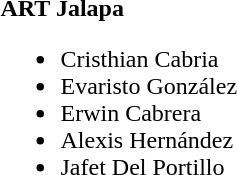<table>
<tr>
<td><strong>ART Jalapa</strong><br><ul><li> Cristhian Cabria </li><li> Evaristo González</li><li> Erwin Cabrera</li><li> Alexis Hernández</li><li> Jafet Del Portillo</li></ul></td>
</tr>
</table>
